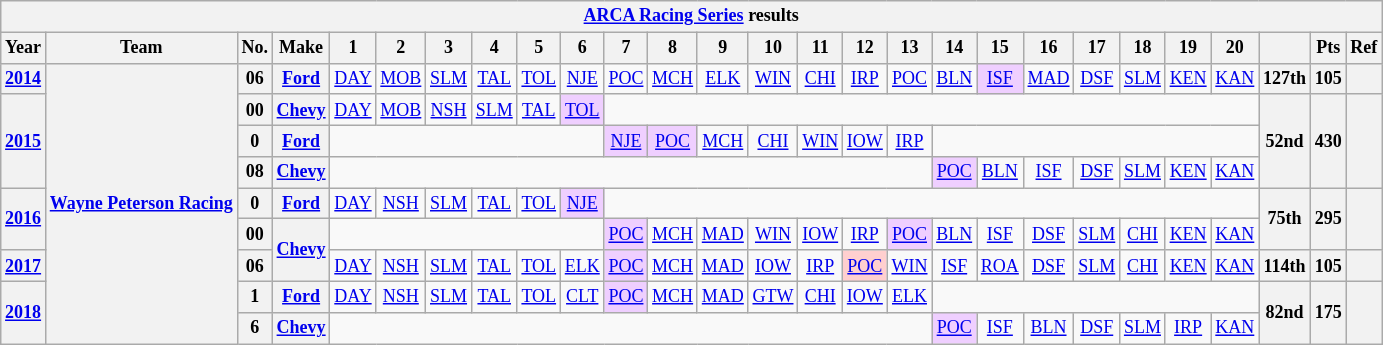<table class="wikitable" style="text-align:center; font-size:75%">
<tr>
<th colspan=48><a href='#'>ARCA Racing Series</a> results</th>
</tr>
<tr>
<th>Year</th>
<th>Team</th>
<th>No.</th>
<th>Make</th>
<th>1</th>
<th>2</th>
<th>3</th>
<th>4</th>
<th>5</th>
<th>6</th>
<th>7</th>
<th>8</th>
<th>9</th>
<th>10</th>
<th>11</th>
<th>12</th>
<th>13</th>
<th>14</th>
<th>15</th>
<th>16</th>
<th>17</th>
<th>18</th>
<th>19</th>
<th>20</th>
<th></th>
<th>Pts</th>
<th>Ref</th>
</tr>
<tr>
<th><a href='#'>2014</a></th>
<th rowspan=9><a href='#'>Wayne Peterson Racing</a></th>
<th>06</th>
<th><a href='#'>Ford</a></th>
<td><a href='#'>DAY</a></td>
<td><a href='#'>MOB</a></td>
<td><a href='#'>SLM</a></td>
<td><a href='#'>TAL</a></td>
<td><a href='#'>TOL</a></td>
<td><a href='#'>NJE</a></td>
<td><a href='#'>POC</a></td>
<td><a href='#'>MCH</a></td>
<td><a href='#'>ELK</a></td>
<td><a href='#'>WIN</a></td>
<td><a href='#'>CHI</a></td>
<td><a href='#'>IRP</a></td>
<td><a href='#'>POC</a></td>
<td><a href='#'>BLN</a></td>
<td style="background:#EFCFFF;"><a href='#'>ISF</a><br></td>
<td><a href='#'>MAD</a></td>
<td><a href='#'>DSF</a></td>
<td><a href='#'>SLM</a></td>
<td><a href='#'>KEN</a></td>
<td><a href='#'>KAN</a></td>
<th>127th</th>
<th>105</th>
<th></th>
</tr>
<tr>
<th rowspan=3><a href='#'>2015</a></th>
<th>00</th>
<th><a href='#'>Chevy</a></th>
<td><a href='#'>DAY</a></td>
<td><a href='#'>MOB</a></td>
<td><a href='#'>NSH</a></td>
<td><a href='#'>SLM</a></td>
<td><a href='#'>TAL</a></td>
<td style="background:#EFCFFF;"><a href='#'>TOL</a><br></td>
<td colspan=14></td>
<th rowspan=3>52nd</th>
<th rowspan=3>430</th>
<th rowspan=3></th>
</tr>
<tr>
<th>0</th>
<th><a href='#'>Ford</a></th>
<td colspan=6></td>
<td style="background:#EFCFFF;"><a href='#'>NJE</a><br></td>
<td style="background:#EFCFFF;"><a href='#'>POC</a><br></td>
<td><a href='#'>MCH</a></td>
<td><a href='#'>CHI</a></td>
<td><a href='#'>WIN</a></td>
<td><a href='#'>IOW</a></td>
<td><a href='#'>IRP</a></td>
<td colspan=7></td>
</tr>
<tr>
<th>08</th>
<th><a href='#'>Chevy</a></th>
<td colspan=13></td>
<td style="background:#EFCFFF;"><a href='#'>POC</a><br></td>
<td><a href='#'>BLN</a></td>
<td><a href='#'>ISF</a></td>
<td><a href='#'>DSF</a></td>
<td><a href='#'>SLM</a></td>
<td><a href='#'>KEN</a></td>
<td><a href='#'>KAN</a></td>
</tr>
<tr>
<th rowspan=2><a href='#'>2016</a></th>
<th>0</th>
<th><a href='#'>Ford</a></th>
<td><a href='#'>DAY</a></td>
<td><a href='#'>NSH</a></td>
<td><a href='#'>SLM</a></td>
<td><a href='#'>TAL</a></td>
<td><a href='#'>TOL</a></td>
<td style="background:#EFCFFF;"><a href='#'>NJE</a><br></td>
<td colspan=14></td>
<th rowspan=2>75th</th>
<th rowspan=2>295</th>
<th rowspan=2></th>
</tr>
<tr>
<th>00</th>
<th rowspan=2><a href='#'>Chevy</a></th>
<td colspan=6></td>
<td style="background:#EFCFFF;"><a href='#'>POC</a><br></td>
<td><a href='#'>MCH</a></td>
<td><a href='#'>MAD</a></td>
<td><a href='#'>WIN</a></td>
<td><a href='#'>IOW</a></td>
<td><a href='#'>IRP</a></td>
<td style="background:#EFCFFF;"><a href='#'>POC</a><br></td>
<td><a href='#'>BLN</a></td>
<td><a href='#'>ISF</a></td>
<td><a href='#'>DSF</a></td>
<td><a href='#'>SLM</a></td>
<td><a href='#'>CHI</a></td>
<td><a href='#'>KEN</a></td>
<td><a href='#'>KAN</a></td>
</tr>
<tr>
<th><a href='#'>2017</a></th>
<th>06</th>
<td><a href='#'>DAY</a></td>
<td><a href='#'>NSH</a></td>
<td><a href='#'>SLM</a></td>
<td><a href='#'>TAL</a></td>
<td><a href='#'>TOL</a></td>
<td><a href='#'>ELK</a></td>
<td style="background:#EFCFFF;"><a href='#'>POC</a><br></td>
<td><a href='#'>MCH</a></td>
<td><a href='#'>MAD</a></td>
<td><a href='#'>IOW</a></td>
<td><a href='#'>IRP</a></td>
<td style="background:#FFCFCF;"><a href='#'>POC</a><br></td>
<td><a href='#'>WIN</a></td>
<td><a href='#'>ISF</a></td>
<td><a href='#'>ROA</a></td>
<td><a href='#'>DSF</a></td>
<td><a href='#'>SLM</a></td>
<td><a href='#'>CHI</a></td>
<td><a href='#'>KEN</a></td>
<td><a href='#'>KAN</a></td>
<th>114th</th>
<th>105</th>
<th></th>
</tr>
<tr>
<th rowspan=2><a href='#'>2018</a></th>
<th>1</th>
<th><a href='#'>Ford</a></th>
<td><a href='#'>DAY</a></td>
<td><a href='#'>NSH</a></td>
<td><a href='#'>SLM</a></td>
<td><a href='#'>TAL</a></td>
<td><a href='#'>TOL</a></td>
<td><a href='#'>CLT</a></td>
<td style="background:#EFCFFF;"><a href='#'>POC</a><br></td>
<td><a href='#'>MCH</a></td>
<td><a href='#'>MAD</a></td>
<td><a href='#'>GTW</a></td>
<td><a href='#'>CHI</a></td>
<td><a href='#'>IOW</a></td>
<td><a href='#'>ELK</a></td>
<td colspan=7></td>
<th rowspan=2>82nd</th>
<th rowspan=2>175</th>
<th rowspan=2></th>
</tr>
<tr>
<th>6</th>
<th><a href='#'>Chevy</a></th>
<td colspan=13></td>
<td style="background:#EFCFFF;"><a href='#'>POC</a><br></td>
<td><a href='#'>ISF</a></td>
<td><a href='#'>BLN</a></td>
<td><a href='#'>DSF</a></td>
<td><a href='#'>SLM</a></td>
<td><a href='#'>IRP</a></td>
<td><a href='#'>KAN</a></td>
</tr>
</table>
